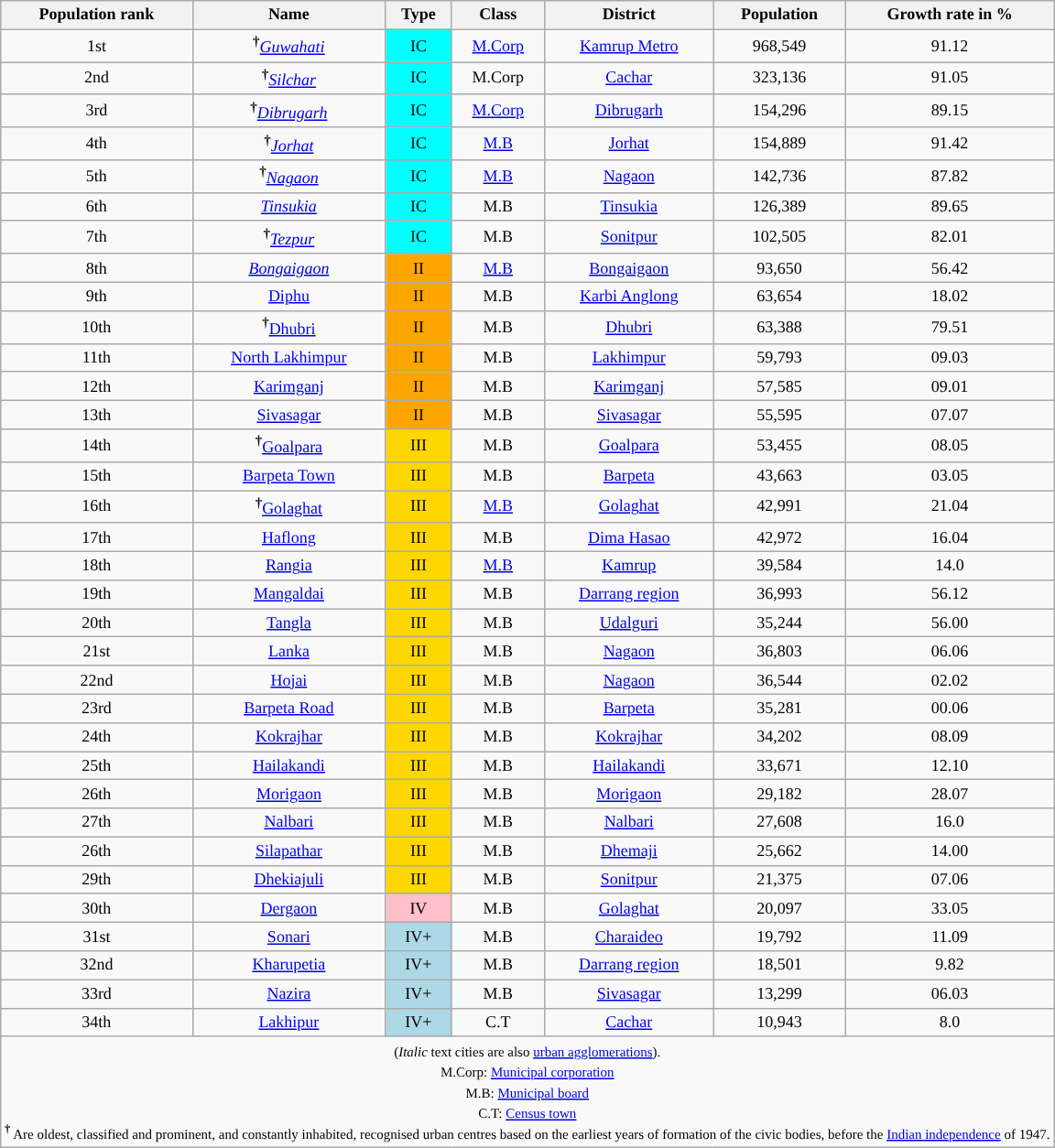<table class="wikitable sortable" style="text-align:center;font-size: 9pt">
<tr>
<th>Population rank</th>
<th>Name</th>
<th>Type</th>
<th>Class</th>
<th>District</th>
<th>Population</th>
<th>Growth rate in %</th>
</tr>
<tr>
<td>1st</td>
<td style="background:#yellow;"><span><sup><strong>†</strong></sup></span><em><a href='#'>Guwahati</a></em></td>
<td style="background: Aqua;">IC</td>
<td><a href='#'>M.Corp</a></td>
<td><a href='#'>Kamrup Metro</a></td>
<td>968,549</td>
<td>91.12</td>
</tr>
<tr>
<td>2nd</td>
<td><span><sup><strong>†</strong></sup></span><em><a href='#'>Silchar</a></em></td>
<td style="background: Aqua;">IC</td>
<td [Municipal Corporation>M.Corp</td>
<td><a href='#'>Cachar</a></td>
<td>323,136</td>
<td>91.05</td>
</tr>
<tr>
<td>3rd</td>
<td><span><sup><strong>†</strong></sup></span><em><a href='#'>Dibrugarh</a></em></td>
<td style="background: Aqua;">IC</td>
<td><a href='#'>M.Corp</a></td>
<td><a href='#'>Dibrugarh</a></td>
<td>154,296</td>
<td>89.15</td>
</tr>
<tr>
<td>4th</td>
<td><span><sup><strong>†</strong></sup></span><em><a href='#'>Jorhat</a></em></td>
<td style="background: Aqua;">IC</td>
<td><a href='#'>M.B</a></td>
<td><a href='#'>Jorhat</a></td>
<td>154,889</td>
<td>91.42</td>
</tr>
<tr>
<td>5th</td>
<td><span><sup><strong>†</strong></sup></span><em><a href='#'>Nagaon</a></em></td>
<td style="background: Aqua;">IC</td>
<td><a href='#'>M.B</a></td>
<td><a href='#'> Nagaon</a></td>
<td>142,736</td>
<td>87.82</td>
</tr>
<tr>
<td>6th</td>
<td><em><a href='#'>Tinsukia</a></em></td>
<td style="background: Aqua;">IC</td>
<td>M.B</td>
<td><a href='#'>Tinsukia</a></td>
<td>126,389</td>
<td>89.65</td>
</tr>
<tr>
<td>7th</td>
<td><span><sup><strong>†</strong></sup></span><em><a href='#'>Tezpur</a></em></td>
<td style="background: Aqua;">IC</td>
<td>M.B</td>
<td><a href='#'>Sonitpur</a></td>
<td>102,505</td>
<td>82.01</td>
</tr>
<tr>
<td>8th</td>
<td><em><a href='#'>Bongaigaon</a></em></td>
<td style="background: Orange;">II</td>
<td><a href='#'>M.B</a></td>
<td><a href='#'>Bongaigaon</a></td>
<td>93,650</td>
<td>56.42</td>
</tr>
<tr>
<td>9th</td>
<td><a href='#'>Diphu</a></td>
<td style="background: Orange;">II</td>
<td>M.B</td>
<td><a href='#'>Karbi Anglong</a></td>
<td>63,654</td>
<td>18.02</td>
</tr>
<tr>
<td>10th</td>
<td><span><sup><strong>†</strong></sup></span><a href='#'>Dhubri</a></td>
<td style="background: Orange;">II</td>
<td>M.B</td>
<td><a href='#'>Dhubri</a></td>
<td>63,388</td>
<td>79.51</td>
</tr>
<tr>
<td>11th</td>
<td><a href='#'>North Lakhimpur</a></td>
<td style="background: Orange;">II</td>
<td>M.B</td>
<td><a href='#'>Lakhimpur</a></td>
<td>59,793</td>
<td>09.03</td>
</tr>
<tr>
<td>12th</td>
<td><a href='#'>Karimganj</a></td>
<td style="background: Orange;">II</td>
<td>M.B</td>
<td><a href='#'>Karimganj</a></td>
<td>57,585</td>
<td>09.01</td>
</tr>
<tr>
<td>13th</td>
<td><a href='#'>Sivasagar</a></td>
<td style="background: Orange;">II</td>
<td>M.B</td>
<td><a href='#'>Sivasagar</a></td>
<td>55,595</td>
<td>07.07</td>
</tr>
<tr>
<td>14th</td>
<td><span><sup><strong>†</strong></sup></span><a href='#'>Goalpara</a></td>
<td style="background: Gold;">III</td>
<td>M.B</td>
<td><a href='#'>Goalpara</a></td>
<td>53,455</td>
<td>08.05</td>
</tr>
<tr>
<td>15th</td>
<td><a href='#'>Barpeta Town</a></td>
<td style="background: Gold;">III</td>
<td>M.B</td>
<td><a href='#'>Barpeta</a></td>
<td>43,663</td>
<td>03.05</td>
</tr>
<tr>
<td>16th</td>
<td><span><sup><strong>†</strong></sup></span><a href='#'>Golaghat</a></td>
<td style="background: Gold;">III</td>
<td><a href='#'>M.B</a></td>
<td><a href='#'>Golaghat</a></td>
<td>42,991</td>
<td>21.04</td>
</tr>
<tr>
<td>17th</td>
<td><a href='#'>Haflong</a></td>
<td style="background: Gold;">III</td>
<td>M.B</td>
<td><a href='#'>Dima Hasao</a></td>
<td>42,972</td>
<td>16.04</td>
</tr>
<tr>
<td>18th</td>
<td><a href='#'>Rangia</a></td>
<td style="background: Gold;">III</td>
<td><a href='#'>M.B</a></td>
<td><a href='#'>Kamrup</a></td>
<td>39,584</td>
<td>14.0</td>
</tr>
<tr>
<td>19th</td>
<td><a href='#'>Mangaldai</a></td>
<td style="background: Gold;">III</td>
<td>M.B</td>
<td><a href='#'>Darrang region</a></td>
<td>36,993</td>
<td>56.12</td>
</tr>
<tr>
<td>20th</td>
<td><a href='#'>Tangla</a></td>
<td style="background: Gold;">III</td>
<td>M.B</td>
<td><a href='#'>Udalguri</a></td>
<td>35,244</td>
<td>56.00</td>
</tr>
<tr>
<td>21st</td>
<td><a href='#'>Lanka</a></td>
<td style="background: Gold;">III</td>
<td>M.B</td>
<td><a href='#'>Nagaon</a></td>
<td>36,803</td>
<td>06.06</td>
</tr>
<tr>
<td>22nd</td>
<td><a href='#'>Hojai</a></td>
<td style="background: Gold;">III</td>
<td>M.B</td>
<td><a href='#'>Nagaon</a></td>
<td>36,544</td>
<td>02.02</td>
</tr>
<tr>
<td>23rd</td>
<td><a href='#'>Barpeta Road</a></td>
<td style="background: Gold;">III</td>
<td>M.B</td>
<td><a href='#'>Barpeta</a></td>
<td>35,281</td>
<td>00.06</td>
</tr>
<tr>
<td>24th</td>
<td><a href='#'>Kokrajhar</a></td>
<td style="background: Gold;">III</td>
<td>M.B</td>
<td><a href='#'>Kokrajhar</a></td>
<td>34,202</td>
<td>08.09</td>
</tr>
<tr>
<td>25th</td>
<td><a href='#'>Hailakandi</a></td>
<td style="background: Gold;">III</td>
<td>M.B</td>
<td><a href='#'>Hailakandi</a></td>
<td>33,671</td>
<td>12.10</td>
</tr>
<tr>
<td>26th</td>
<td><a href='#'>Morigaon</a></td>
<td style="background: Gold;">III</td>
<td>M.B</td>
<td><a href='#'>Morigaon</a></td>
<td>29,182</td>
<td>28.07</td>
</tr>
<tr>
<td>27th</td>
<td><a href='#'>Nalbari</a></td>
<td style="background: Gold;">III</td>
<td>M.B</td>
<td><a href='#'>Nalbari</a></td>
<td>27,608</td>
<td>16.0</td>
</tr>
<tr>
<td>26th</td>
<td><a href='#'>Silapathar</a></td>
<td style="background: Gold;">III</td>
<td>M.B</td>
<td><a href='#'>Dhemaji</a></td>
<td>25,662</td>
<td>14.00</td>
</tr>
<tr>
<td>29th</td>
<td><a href='#'>Dhekiajuli</a></td>
<td style="background: Gold;">III</td>
<td>M.B</td>
<td><a href='#'>Sonitpur</a></td>
<td>21,375</td>
<td>07.06</td>
</tr>
<tr>
<td>30th</td>
<td><a href='#'>Dergaon</a></td>
<td style="background: Pink;">IV</td>
<td>M.B</td>
<td><a href='#'>Golaghat</a></td>
<td>20,097</td>
<td>33.05</td>
</tr>
<tr>
<td>31st</td>
<td><a href='#'>Sonari</a></td>
<td style="background: LightBlue;">IV+</td>
<td>M.B</td>
<td><a href='#'>Charaideo</a></td>
<td>19,792</td>
<td>11.09</td>
</tr>
<tr>
<td>32nd</td>
<td><a href='#'>Kharupetia</a></td>
<td style="background: LightBlue;">IV+</td>
<td>M.B</td>
<td><a href='#'>Darrang region</a></td>
<td>18,501</td>
<td>9.82</td>
</tr>
<tr>
<td>33rd</td>
<td><a href='#'>Nazira</a></td>
<td style="background: LightBlue;">IV+</td>
<td>M.B</td>
<td><a href='#'>Sivasagar</a></td>
<td>13,299</td>
<td>06.03</td>
</tr>
<tr>
<td>34th</td>
<td><a href='#'>Lakhipur</a></td>
<td style="background: LightBlue">IV+</td>
<td>C.T</td>
<td><a href='#'>Cachar</a></td>
<td>10,943</td>
<td>8.0</td>
</tr>
<tr 35th || >
<td colspan="7"><small>(<em>Italic</em> text cities are also <a href='#'>urban agglomerations</a>). <br> M.Corp: <a href='#'>Municipal corporation</a> <br> M.B: <a href='#'>Municipal board</a> <br> C.T: <a href='#'>Census town</a> <br><span><sup><strong>†</strong></sup></span> Are oldest, classified and prominent, and constantly inhabited, recognised urban centres based on the earliest years of formation of the civic bodies, before the <a href='#'>Indian independence</a> of 1947.</small></td>
</tr>
</table>
